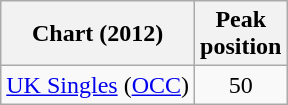<table class="wikitable">
<tr>
<th>Chart (2012)</th>
<th>Peak<br>position</th>
</tr>
<tr>
<td><a href='#'>UK Singles</a> (<a href='#'>OCC</a>)</td>
<td align="center">50</td>
</tr>
</table>
